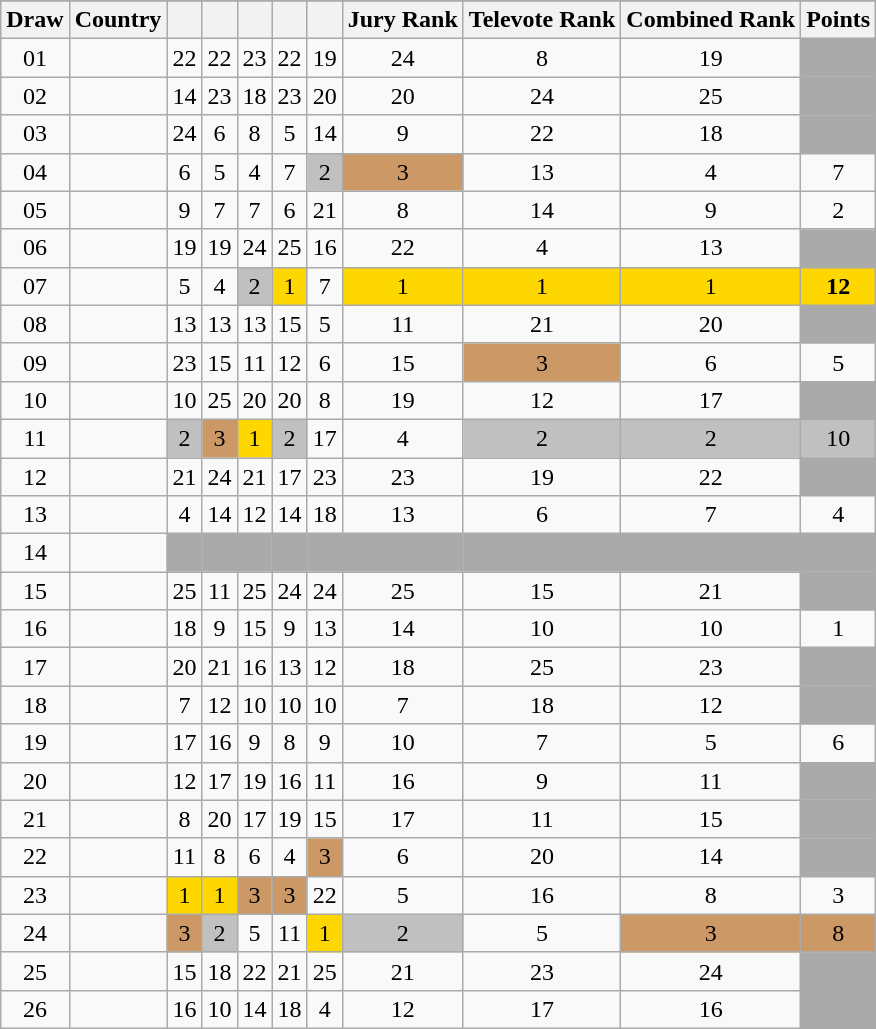<table class="sortable wikitable collapsible plainrowheaders" style="text-align:center;">
<tr>
</tr>
<tr>
<th scope="col">Draw</th>
<th scope="col">Country</th>
<th scope="col"><small></small></th>
<th scope="col"><small></small></th>
<th scope="col"><small></small></th>
<th scope="col"><small></small></th>
<th scope="col"><small></small></th>
<th scope="col">Jury Rank</th>
<th scope="col">Televote Rank</th>
<th scope="col">Combined Rank</th>
<th scope="col">Points</th>
</tr>
<tr>
<td>01</td>
<td style="text-align:left;"></td>
<td>22</td>
<td>22</td>
<td>23</td>
<td>22</td>
<td>19</td>
<td>24</td>
<td>8</td>
<td>19</td>
<td style="background:#AAAAAA;"></td>
</tr>
<tr>
<td>02</td>
<td style="text-align:left;"></td>
<td>14</td>
<td>23</td>
<td>18</td>
<td>23</td>
<td>20</td>
<td>20</td>
<td>24</td>
<td>25</td>
<td style="background:#AAAAAA;"></td>
</tr>
<tr>
<td>03</td>
<td style="text-align:left;"></td>
<td>24</td>
<td>6</td>
<td>8</td>
<td>5</td>
<td>14</td>
<td>9</td>
<td>22</td>
<td>18</td>
<td style="background:#AAAAAA;"></td>
</tr>
<tr>
<td>04</td>
<td style="text-align:left;"></td>
<td>6</td>
<td>5</td>
<td>4</td>
<td>7</td>
<td style="background:silver;">2</td>
<td style="background:#CC9966;">3</td>
<td>13</td>
<td>4</td>
<td>7</td>
</tr>
<tr>
<td>05</td>
<td style="text-align:left;"></td>
<td>9</td>
<td>7</td>
<td>7</td>
<td>6</td>
<td>21</td>
<td>8</td>
<td>14</td>
<td>9</td>
<td>2</td>
</tr>
<tr>
<td>06</td>
<td style="text-align:left;"></td>
<td>19</td>
<td>19</td>
<td>24</td>
<td>25</td>
<td>16</td>
<td>22</td>
<td>4</td>
<td>13</td>
<td style="background:#AAAAAA;"></td>
</tr>
<tr>
<td>07</td>
<td style="text-align:left;"></td>
<td>5</td>
<td>4</td>
<td style="background:silver;">2</td>
<td style="background:gold;">1</td>
<td>7</td>
<td style="background:gold;">1</td>
<td style="background:gold;">1</td>
<td style="background:gold;">1</td>
<td style="background:gold;"><strong>12</strong></td>
</tr>
<tr>
<td>08</td>
<td style="text-align:left;"></td>
<td>13</td>
<td>13</td>
<td>13</td>
<td>15</td>
<td>5</td>
<td>11</td>
<td>21</td>
<td>20</td>
<td style="background:#AAAAAA;"></td>
</tr>
<tr>
<td>09</td>
<td style="text-align:left;"></td>
<td>23</td>
<td>15</td>
<td>11</td>
<td>12</td>
<td>6</td>
<td>15</td>
<td style="background:#CC9966;">3</td>
<td>6</td>
<td>5</td>
</tr>
<tr>
<td>10</td>
<td style="text-align:left;"></td>
<td>10</td>
<td>25</td>
<td>20</td>
<td>20</td>
<td>8</td>
<td>19</td>
<td>12</td>
<td>17</td>
<td style="background:#AAAAAA;"></td>
</tr>
<tr>
<td>11</td>
<td style="text-align:left;"></td>
<td style="background:silver;">2</td>
<td style="background:#CC9966;">3</td>
<td style="background:gold;">1</td>
<td style="background:silver;">2</td>
<td>17</td>
<td>4</td>
<td style="background:silver;">2</td>
<td style="background:silver;">2</td>
<td style="background:silver;">10</td>
</tr>
<tr>
<td>12</td>
<td style="text-align:left;"></td>
<td>21</td>
<td>24</td>
<td>21</td>
<td>17</td>
<td>23</td>
<td>23</td>
<td>19</td>
<td>22</td>
<td style="background:#AAAAAA;"></td>
</tr>
<tr>
<td>13</td>
<td style="text-align:left;"></td>
<td>4</td>
<td>14</td>
<td>12</td>
<td>14</td>
<td>18</td>
<td>13</td>
<td>6</td>
<td>7</td>
<td>4</td>
</tr>
<tr class="sortbottom">
<td>14</td>
<td style="text-align:left;"></td>
<td style="background:#AAAAAA;"></td>
<td style="background:#AAAAAA;"></td>
<td style="background:#AAAAAA;"></td>
<td style="background:#AAAAAA;"></td>
<td style="background:#AAAAAA;"></td>
<td style="background:#AAAAAA;"></td>
<td style="background:#AAAAAA;"></td>
<td style="background:#AAAAAA;"></td>
<td style="background:#AAAAAA;"></td>
</tr>
<tr>
<td>15</td>
<td style="text-align:left;"></td>
<td>25</td>
<td>11</td>
<td>25</td>
<td>24</td>
<td>24</td>
<td>25</td>
<td>15</td>
<td>21</td>
<td style="background:#AAAAAA;"></td>
</tr>
<tr>
<td>16</td>
<td style="text-align:left;"></td>
<td>18</td>
<td>9</td>
<td>15</td>
<td>9</td>
<td>13</td>
<td>14</td>
<td>10</td>
<td>10</td>
<td>1</td>
</tr>
<tr>
<td>17</td>
<td style="text-align:left;"></td>
<td>20</td>
<td>21</td>
<td>16</td>
<td>13</td>
<td>12</td>
<td>18</td>
<td>25</td>
<td>23</td>
<td style="background:#AAAAAA;"></td>
</tr>
<tr>
<td>18</td>
<td style="text-align:left;"></td>
<td>7</td>
<td>12</td>
<td>10</td>
<td>10</td>
<td>10</td>
<td>7</td>
<td>18</td>
<td>12</td>
<td style="background:#AAAAAA;"></td>
</tr>
<tr>
<td>19</td>
<td style="text-align:left;"></td>
<td>17</td>
<td>16</td>
<td>9</td>
<td>8</td>
<td>9</td>
<td>10</td>
<td>7</td>
<td>5</td>
<td>6</td>
</tr>
<tr>
<td>20</td>
<td style="text-align:left;"></td>
<td>12</td>
<td>17</td>
<td>19</td>
<td>16</td>
<td>11</td>
<td>16</td>
<td>9</td>
<td>11</td>
<td style="background:#AAAAAA;"></td>
</tr>
<tr>
<td>21</td>
<td style="text-align:left;"></td>
<td>8</td>
<td>20</td>
<td>17</td>
<td>19</td>
<td>15</td>
<td>17</td>
<td>11</td>
<td>15</td>
<td style="background:#AAAAAA;"></td>
</tr>
<tr>
<td>22</td>
<td style="text-align:left;"></td>
<td>11</td>
<td>8</td>
<td>6</td>
<td>4</td>
<td style="background:#CC9966;">3</td>
<td>6</td>
<td>20</td>
<td>14</td>
<td style="background:#AAAAAA;"></td>
</tr>
<tr>
<td>23</td>
<td style="text-align:left;"></td>
<td style="background:gold;">1</td>
<td style="background:gold;">1</td>
<td style="background:#CC9966;">3</td>
<td style="background:#CC9966;">3</td>
<td>22</td>
<td>5</td>
<td>16</td>
<td>8</td>
<td>3</td>
</tr>
<tr>
<td>24</td>
<td style="text-align:left;"></td>
<td style="background:#CC9966;">3</td>
<td style="background:silver;">2</td>
<td>5</td>
<td>11</td>
<td style="background:gold;">1</td>
<td style="background:silver;">2</td>
<td>5</td>
<td style="background:#CC9966;">3</td>
<td style="background:#CC9966;">8</td>
</tr>
<tr>
<td>25</td>
<td style="text-align:left;"></td>
<td>15</td>
<td>18</td>
<td>22</td>
<td>21</td>
<td>25</td>
<td>21</td>
<td>23</td>
<td>24</td>
<td style="background:#AAAAAA;"></td>
</tr>
<tr>
<td>26</td>
<td style="text-align:left;"></td>
<td>16</td>
<td>10</td>
<td>14</td>
<td>18</td>
<td>4</td>
<td>12</td>
<td>17</td>
<td>16</td>
<td style="background:#AAAAAA;"></td>
</tr>
</table>
